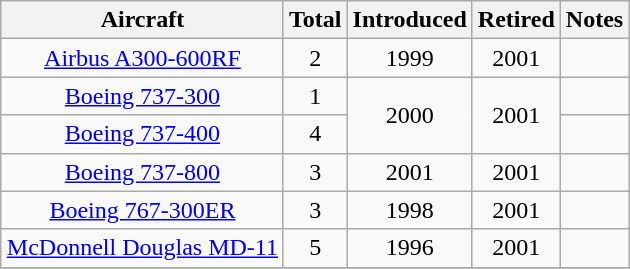<table class="wikitable" style="margin:0.5em auto; text-align:center">
<tr>
<th>Aircraft</th>
<th>Total</th>
<th>Introduced</th>
<th>Retired</th>
<th>Notes</th>
</tr>
<tr>
<td><a href='#'>Airbus A300-600RF</a></td>
<td>2</td>
<td>1999</td>
<td>2001</td>
<td></td>
</tr>
<tr>
<td><a href='#'>Boeing 737-300</a></td>
<td>1</td>
<td rowspan=2>2000</td>
<td rowspan=2>2001</td>
<td></td>
</tr>
<tr>
<td><a href='#'>Boeing 737-400</a></td>
<td>4</td>
<td></td>
</tr>
<tr>
<td><a href='#'>Boeing 737-800</a></td>
<td>3</td>
<td>2001</td>
<td>2001</td>
<td></td>
</tr>
<tr>
<td><a href='#'>Boeing 767-300ER</a></td>
<td>3</td>
<td>1998</td>
<td>2001</td>
<td></td>
</tr>
<tr>
<td><a href='#'>McDonnell Douglas MD-11</a></td>
<td>5</td>
<td>1996</td>
<td>2001</td>
<td></td>
</tr>
<tr>
</tr>
</table>
